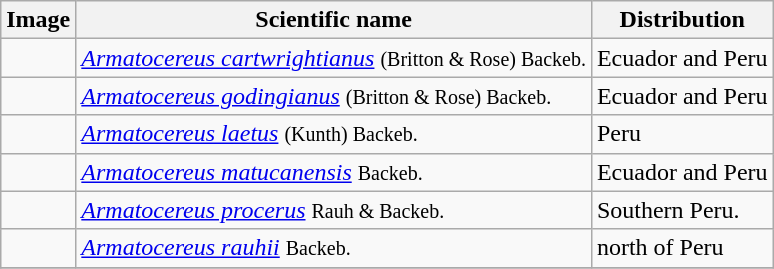<table class="wikitable">
<tr>
<th>Image</th>
<th>Scientific name</th>
<th>Distribution</th>
</tr>
<tr>
<td></td>
<td><em><a href='#'>Armatocereus cartwrightianus</a></em> <small>(Britton & Rose) Backeb.</small></td>
<td>Ecuador and Peru</td>
</tr>
<tr>
<td></td>
<td><em><a href='#'>Armatocereus godingianus</a></em> <small>(Britton & Rose) Backeb.</small></td>
<td>Ecuador and Peru</td>
</tr>
<tr>
<td></td>
<td><em><a href='#'>Armatocereus laetus</a></em> <small>(Kunth) Backeb.</small></td>
<td>Peru</td>
</tr>
<tr>
<td></td>
<td><em><a href='#'>Armatocereus matucanensis</a></em> <small>Backeb.</small></td>
<td>Ecuador and Peru</td>
</tr>
<tr>
<td></td>
<td><em><a href='#'>Armatocereus procerus</a></em> <small>Rauh & Backeb.</small></td>
<td>Southern Peru.</td>
</tr>
<tr>
<td></td>
<td><em><a href='#'>Armatocereus rauhii</a></em> <small>Backeb.</small></td>
<td>north of Peru</td>
</tr>
<tr>
</tr>
</table>
